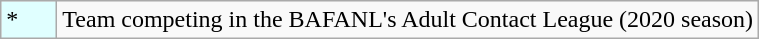<table class="wikitable">
<tr>
<td style="background-color: #E0FFFF; width: 30px;">*</td>
<td>Team competing in the BAFANL's Adult Contact League (2020 season)</td>
</tr>
</table>
